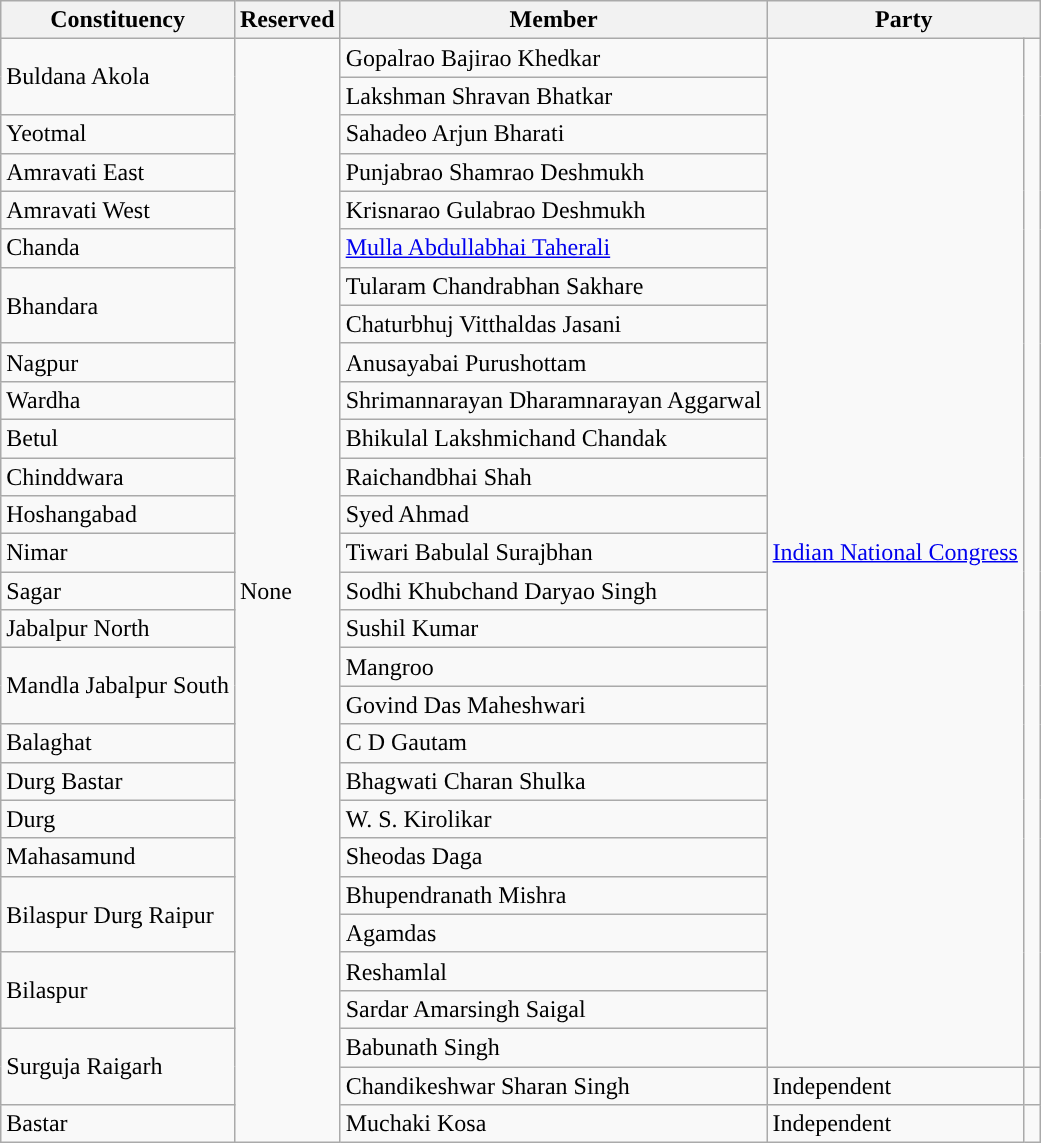<table class="wikitable">
<tr>
<th>Constituency</th>
<th>Reserved</th>
<th>Member</th>
<th colspan=2>Party</th>
</tr>
<tr>
<td rowspan=2>Buldana Akola</td>
<td rowspan=29>None</td>
<td>Gopalrao Bajirao Khedkar</td>
<td rowspan=27><a href='#'>Indian National Congress</a></td>
<td rowspan=27 width="4px" style="background-color: "></td>
</tr>
<tr>
<td>Lakshman Shravan Bhatkar</td>
</tr>
<tr>
<td>Yeotmal</td>
<td>Sahadeo Arjun Bharati</td>
</tr>
<tr>
<td>Amravati East</td>
<td>Punjabrao Shamrao Deshmukh</td>
</tr>
<tr>
<td>Amravati West</td>
<td>Krisnarao Gulabrao Deshmukh</td>
</tr>
<tr>
<td>Chanda</td>
<td><a href='#'>Mulla Abdullabhai Taherali</a></td>
</tr>
<tr>
<td rowspan=2>Bhandara</td>
<td>Tularam Chandrabhan Sakhare</td>
</tr>
<tr>
<td>Chaturbhuj Vitthaldas Jasani</td>
</tr>
<tr>
<td>Nagpur</td>
<td>Anusayabai Purushottam</td>
</tr>
<tr>
<td>Wardha</td>
<td>Shrimannarayan Dharamnarayan Aggarwal</td>
</tr>
<tr>
<td>Betul</td>
<td>Bhikulal Lakshmichand Chandak</td>
</tr>
<tr>
<td>Chinddwara</td>
<td>Raichandbhai Shah</td>
</tr>
<tr>
<td>Hoshangabad</td>
<td>Syed Ahmad</td>
</tr>
<tr>
<td>Nimar</td>
<td>Tiwari Babulal Surajbhan</td>
</tr>
<tr>
<td>Sagar</td>
<td>Sodhi Khubchand Daryao Singh</td>
</tr>
<tr>
<td>Jabalpur North</td>
<td>Sushil Kumar</td>
</tr>
<tr>
<td rowspan=2>Mandla Jabalpur South</td>
<td>Mangroo</td>
</tr>
<tr>
<td>Govind Das Maheshwari</td>
</tr>
<tr>
<td>Balaghat</td>
<td>C D Gautam</td>
</tr>
<tr>
<td>Durg Bastar</td>
<td>Bhagwati Charan Shulka</td>
</tr>
<tr>
<td>Durg</td>
<td>W. S. Kirolikar</td>
</tr>
<tr>
<td>Mahasamund</td>
<td>Sheodas Daga</td>
</tr>
<tr>
<td rowspan=2>Bilaspur Durg Raipur</td>
<td>Bhupendranath Mishra</td>
</tr>
<tr>
<td>Agamdas</td>
</tr>
<tr>
<td rowspan=2>Bilaspur</td>
<td>Reshamlal</td>
</tr>
<tr>
<td>Sardar Amarsingh Saigal</td>
</tr>
<tr>
<td rowspan=2>Surguja Raigarh</td>
<td>Babunath Singh</td>
</tr>
<tr>
<td>Chandikeshwar Sharan Singh</td>
<td>Independent</td>
<td></td>
</tr>
<tr>
<td>Bastar</td>
<td>Muchaki Kosa</td>
<td>Independent</td>
<td></td>
</tr>
</table>
